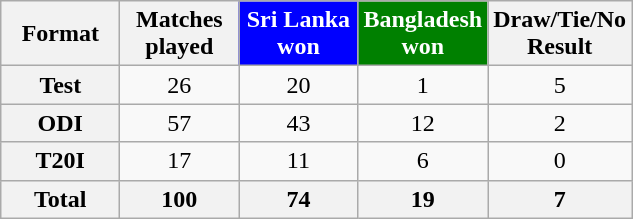<table class="wikitable" style="text-align:center">
<tr>
<th style="width:4.5em;">Format</th>
<th style="width:4.5em;">Matches played</th>
<th style="background: 	blue	;color:white; width:4.5em;">Sri Lanka won</th>
<th style="background: 	green	;color:white; width:4.5em;">Bangladesh won</th>
<th style="width:4.5em;">Draw/Tie/No Result</th>
</tr>
<tr>
<th>Test</th>
<td>26</td>
<td>20</td>
<td>1</td>
<td>5</td>
</tr>
<tr>
<th>ODI</th>
<td>57</td>
<td>43</td>
<td>12</td>
<td>2</td>
</tr>
<tr>
<th>T20I</th>
<td>17</td>
<td>11</td>
<td>6</td>
<td>0</td>
</tr>
<tr>
<th>Total</th>
<th>100</th>
<th>74</th>
<th>19</th>
<th>7</th>
</tr>
</table>
